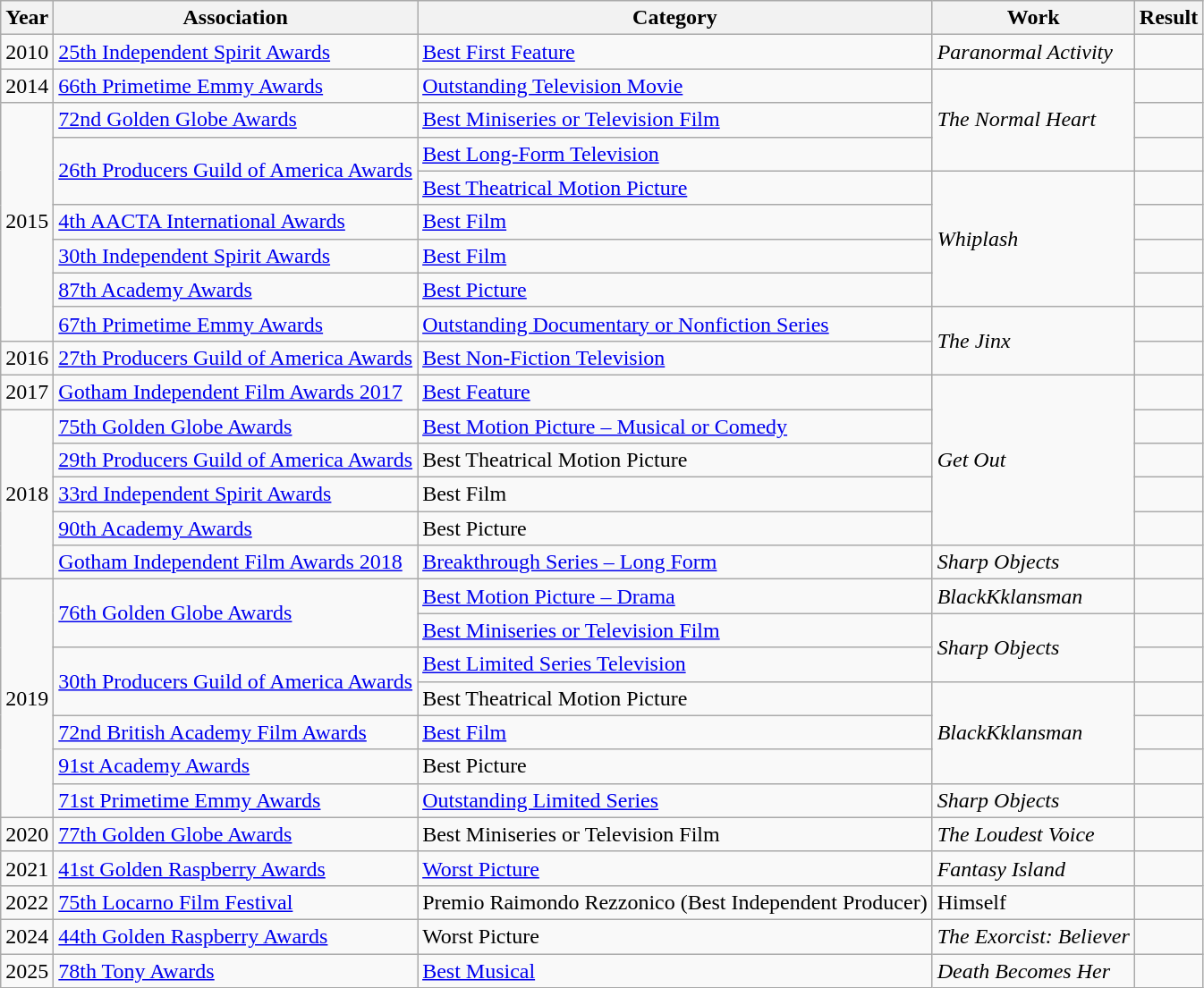<table class="wikitable sortable">
<tr>
<th>Year</th>
<th>Association</th>
<th>Category</th>
<th>Work</th>
<th>Result</th>
</tr>
<tr>
<td>2010</td>
<td><a href='#'>25th Independent Spirit Awards</a></td>
<td><a href='#'>Best First Feature</a></td>
<td><em>Paranormal Activity</em></td>
<td></td>
</tr>
<tr>
<td>2014</td>
<td><a href='#'>66th Primetime Emmy Awards</a></td>
<td><a href='#'>Outstanding Television Movie</a></td>
<td rowspan="3"><em>The Normal Heart</em></td>
<td></td>
</tr>
<tr>
<td rowspan="7">2015</td>
<td><a href='#'>72nd Golden Globe Awards</a></td>
<td><a href='#'>Best Miniseries or Television Film</a></td>
<td></td>
</tr>
<tr>
<td rowspan="2"><a href='#'>26th Producers Guild of America Awards</a></td>
<td><a href='#'>Best Long-Form Television</a></td>
<td></td>
</tr>
<tr>
<td><a href='#'>Best Theatrical Motion Picture</a></td>
<td rowspan="4"><em>Whiplash</em></td>
<td></td>
</tr>
<tr>
<td><a href='#'>4th AACTA International Awards</a></td>
<td><a href='#'>Best Film</a></td>
<td></td>
</tr>
<tr>
<td><a href='#'>30th Independent Spirit Awards</a></td>
<td><a href='#'>Best Film</a></td>
<td></td>
</tr>
<tr>
<td><a href='#'>87th Academy Awards</a></td>
<td><a href='#'>Best Picture</a></td>
<td></td>
</tr>
<tr>
<td><a href='#'>67th Primetime Emmy Awards</a></td>
<td><a href='#'>Outstanding Documentary or Nonfiction Series</a></td>
<td rowspan="2"><em>The Jinx</em></td>
<td></td>
</tr>
<tr>
<td>2016</td>
<td><a href='#'>27th Producers Guild of America Awards</a></td>
<td><a href='#'>Best Non-Fiction Television</a></td>
<td></td>
</tr>
<tr>
<td>2017</td>
<td><a href='#'>Gotham Independent Film Awards 2017</a></td>
<td><a href='#'>Best Feature</a></td>
<td rowspan="5"><em>Get Out</em></td>
<td></td>
</tr>
<tr>
<td rowspan="5">2018</td>
<td><a href='#'>75th Golden Globe Awards</a></td>
<td><a href='#'>Best Motion Picture – Musical or Comedy</a></td>
<td></td>
</tr>
<tr>
<td><a href='#'>29th Producers Guild of America Awards</a></td>
<td>Best Theatrical Motion Picture</td>
<td></td>
</tr>
<tr>
<td><a href='#'>33rd Independent Spirit Awards</a></td>
<td>Best Film</td>
<td></td>
</tr>
<tr>
<td><a href='#'>90th Academy Awards</a></td>
<td>Best Picture</td>
<td></td>
</tr>
<tr>
<td><a href='#'>Gotham Independent Film Awards 2018</a></td>
<td><a href='#'>Breakthrough Series – Long Form</a></td>
<td><em>Sharp Objects</em></td>
<td></td>
</tr>
<tr>
<td rowspan="7">2019</td>
<td rowspan="2"><a href='#'>76th Golden Globe Awards</a></td>
<td><a href='#'>Best Motion Picture – Drama</a></td>
<td><em>BlackKklansman</em></td>
<td></td>
</tr>
<tr>
<td><a href='#'>Best Miniseries or Television Film</a></td>
<td rowspan="2"><em>Sharp Objects</em></td>
<td></td>
</tr>
<tr>
<td rowspan="2"><a href='#'>30th Producers Guild of America Awards</a></td>
<td><a href='#'>Best Limited Series Television</a></td>
<td></td>
</tr>
<tr>
<td>Best Theatrical Motion Picture</td>
<td rowspan="3"><em>BlackKklansman</em></td>
<td></td>
</tr>
<tr>
<td><a href='#'>72nd British Academy Film Awards</a></td>
<td><a href='#'>Best Film</a></td>
<td></td>
</tr>
<tr>
<td><a href='#'>91st Academy Awards</a></td>
<td>Best Picture</td>
<td></td>
</tr>
<tr>
<td><a href='#'>71st Primetime Emmy Awards</a></td>
<td><a href='#'>Outstanding Limited Series</a></td>
<td><em>Sharp Objects</em></td>
<td></td>
</tr>
<tr>
<td>2020</td>
<td><a href='#'>77th Golden Globe Awards</a></td>
<td>Best Miniseries or Television Film</td>
<td><em>The Loudest Voice</em></td>
<td></td>
</tr>
<tr>
<td>2021</td>
<td><a href='#'>41st Golden Raspberry Awards</a></td>
<td><a href='#'>Worst Picture</a></td>
<td><em>Fantasy Island</em></td>
<td></td>
</tr>
<tr>
<td>2022</td>
<td><a href='#'>75th Locarno Film Festival</a></td>
<td>Premio Raimondo Rezzonico (Best Independent Producer)</td>
<td>Himself</td>
<td></td>
</tr>
<tr>
<td>2024</td>
<td><a href='#'>44th Golden Raspberry Awards</a></td>
<td>Worst Picture</td>
<td><em>The Exorcist: Believer</em></td>
<td></td>
</tr>
<tr>
<td>2025</td>
<td><a href='#'>78th Tony Awards</a></td>
<td><a href='#'>Best Musical</a></td>
<td><em>Death Becomes Her</em></td>
<td></td>
</tr>
</table>
